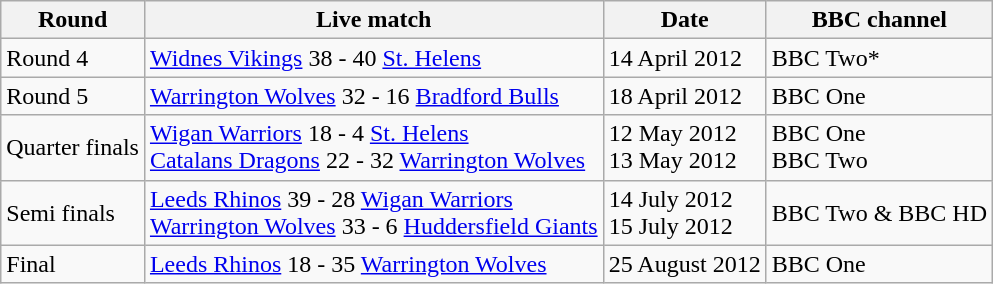<table class="wikitable">
<tr>
<th>Round</th>
<th>Live match</th>
<th>Date</th>
<th>BBC channel</th>
</tr>
<tr>
<td>Round 4</td>
<td><a href='#'>Widnes Vikings</a> 38 - 40 <a href='#'>St. Helens</a></td>
<td>14 April 2012</td>
<td>BBC Two*</td>
</tr>
<tr>
<td>Round 5</td>
<td><a href='#'>Warrington Wolves</a> 32 - 16 <a href='#'>Bradford Bulls</a></td>
<td>18 April 2012</td>
<td>BBC One</td>
</tr>
<tr>
<td>Quarter finals</td>
<td><a href='#'>Wigan Warriors</a> 18 - 4 <a href='#'>St. Helens</a><br><a href='#'>Catalans Dragons</a> 22 - 32 <a href='#'>Warrington Wolves</a></td>
<td>12 May 2012<br>13 May 2012</td>
<td>BBC One<br>BBC Two</td>
</tr>
<tr>
<td>Semi finals</td>
<td><a href='#'>Leeds Rhinos</a> 39 - 28 <a href='#'>Wigan Warriors</a><br><a href='#'>Warrington Wolves</a> 33 - 6 <a href='#'>Huddersfield Giants</a></td>
<td>14 July 2012<br>15 July 2012</td>
<td>BBC Two & BBC HD</td>
</tr>
<tr>
<td>Final</td>
<td><a href='#'>Leeds Rhinos</a> 18 - 35 <a href='#'>Warrington Wolves</a></td>
<td>25 August 2012</td>
<td>BBC One</td>
</tr>
</table>
